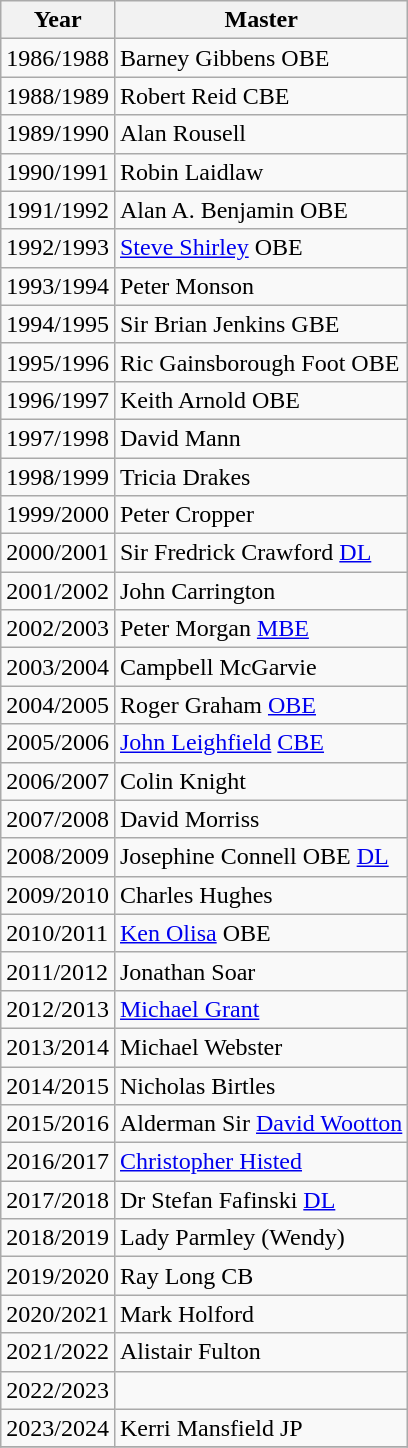<table class="wikitable">
<tr>
<th>Year</th>
<th>Master</th>
</tr>
<tr>
<td>1986/1988</td>
<td>Barney Gibbens OBE</td>
</tr>
<tr>
<td>1988/1989</td>
<td>Robert Reid CBE</td>
</tr>
<tr>
<td>1989/1990</td>
<td>Alan Rousell</td>
</tr>
<tr>
<td>1990/1991</td>
<td>Robin Laidlaw</td>
</tr>
<tr>
<td>1991/1992</td>
<td>Alan A. Benjamin OBE</td>
</tr>
<tr>
<td>1992/1993</td>
<td><a href='#'>Steve Shirley</a> OBE</td>
</tr>
<tr>
<td>1993/1994</td>
<td>Peter Monson</td>
</tr>
<tr>
<td>1994/1995</td>
<td>Sir Brian Jenkins GBE</td>
</tr>
<tr>
<td>1995/1996</td>
<td>Ric Gainsborough Foot OBE</td>
</tr>
<tr>
<td>1996/1997</td>
<td>Keith Arnold OBE</td>
</tr>
<tr>
<td>1997/1998</td>
<td>David Mann</td>
</tr>
<tr>
<td>1998/1999</td>
<td>Tricia Drakes</td>
</tr>
<tr>
<td>1999/2000</td>
<td>Peter Cropper</td>
</tr>
<tr>
<td>2000/2001</td>
<td>Sir Fredrick Crawford <a href='#'>DL</a></td>
</tr>
<tr>
<td>2001/2002</td>
<td>John Carrington</td>
</tr>
<tr>
<td>2002/2003</td>
<td>Peter Morgan <a href='#'>MBE</a></td>
</tr>
<tr>
<td>2003/2004</td>
<td>Campbell McGarvie</td>
</tr>
<tr>
<td>2004/2005</td>
<td>Roger Graham <a href='#'>OBE</a></td>
</tr>
<tr>
<td>2005/2006</td>
<td><a href='#'>John Leighfield</a> <a href='#'>CBE</a></td>
</tr>
<tr>
<td>2006/2007</td>
<td>Colin Knight</td>
</tr>
<tr>
<td>2007/2008</td>
<td>David Morriss</td>
</tr>
<tr>
<td>2008/2009</td>
<td>Josephine Connell OBE <a href='#'>DL</a></td>
</tr>
<tr>
<td>2009/2010</td>
<td>Charles Hughes</td>
</tr>
<tr>
<td>2010/2011</td>
<td><a href='#'>Ken Olisa</a> OBE</td>
</tr>
<tr>
<td>2011/2012</td>
<td>Jonathan Soar</td>
</tr>
<tr>
<td>2012/2013</td>
<td><a href='#'>Michael Grant</a></td>
</tr>
<tr>
<td>2013/2014</td>
<td>Michael Webster</td>
</tr>
<tr>
<td>2014/2015</td>
<td>Nicholas Birtles</td>
</tr>
<tr>
<td>2015/2016</td>
<td>Alderman Sir <a href='#'>David Wootton</a></td>
</tr>
<tr>
<td>2016/2017</td>
<td><a href='#'>Christopher Histed</a></td>
</tr>
<tr>
<td>2017/2018</td>
<td>Dr Stefan Fafinski <a href='#'>DL</a></td>
</tr>
<tr>
<td>2018/2019</td>
<td>Lady Parmley (Wendy)</td>
</tr>
<tr>
<td>2019/2020</td>
<td>Ray Long CB</td>
</tr>
<tr>
<td>2020/2021</td>
<td>Mark Holford</td>
</tr>
<tr>
<td>2021/2022</td>
<td>Alistair Fulton</td>
</tr>
<tr>
<td>2022/2023</td>
<td></td>
</tr>
<tr>
<td>2023/2024</td>
<td>Kerri Mansfield JP</td>
</tr>
<tr>
</tr>
</table>
